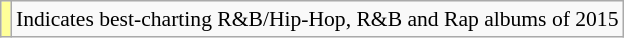<table class="wikitable" style="font-size:90%;">
<tr>
<td style="background-color:#FFFF99"></td>
<td>Indicates best-charting R&B/Hip-Hop, R&B and Rap albums of 2015</td>
</tr>
</table>
